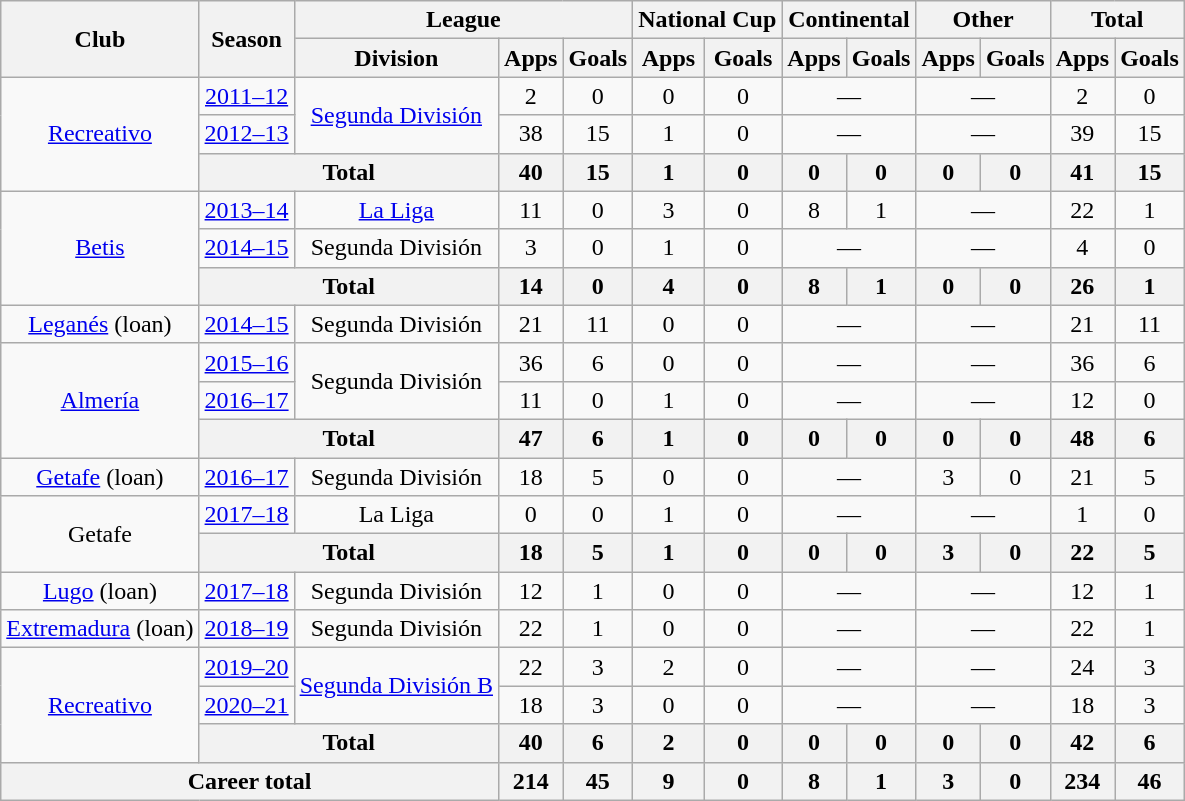<table class="wikitable" style="text-align:center">
<tr>
<th rowspan="2">Club</th>
<th rowspan="2">Season</th>
<th colspan="3">League</th>
<th colspan="2">National Cup</th>
<th colspan="2">Continental</th>
<th colspan="2">Other</th>
<th colspan="2">Total</th>
</tr>
<tr>
<th>Division</th>
<th>Apps</th>
<th>Goals</th>
<th>Apps</th>
<th>Goals</th>
<th>Apps</th>
<th>Goals</th>
<th>Apps</th>
<th>Goals</th>
<th>Apps</th>
<th>Goals</th>
</tr>
<tr>
<td rowspan="3"><a href='#'>Recreativo</a></td>
<td><a href='#'>2011–12</a></td>
<td rowspan="2"><a href='#'>Segunda División</a></td>
<td>2</td>
<td>0</td>
<td>0</td>
<td>0</td>
<td colspan="2">—</td>
<td colspan="2">—</td>
<td>2</td>
<td>0</td>
</tr>
<tr>
<td><a href='#'>2012–13</a></td>
<td>38</td>
<td>15</td>
<td>1</td>
<td>0</td>
<td colspan="2">—</td>
<td colspan="2">—</td>
<td>39</td>
<td>15</td>
</tr>
<tr>
<th colspan="2">Total</th>
<th>40</th>
<th>15</th>
<th>1</th>
<th>0</th>
<th>0</th>
<th>0</th>
<th>0</th>
<th>0</th>
<th>41</th>
<th>15</th>
</tr>
<tr>
<td rowspan="3"><a href='#'>Betis</a></td>
<td><a href='#'>2013–14</a></td>
<td><a href='#'>La Liga</a></td>
<td>11</td>
<td>0</td>
<td>3</td>
<td>0</td>
<td>8</td>
<td>1</td>
<td colspan="2">—</td>
<td>22</td>
<td>1</td>
</tr>
<tr>
<td><a href='#'>2014–15</a></td>
<td>Segunda División</td>
<td>3</td>
<td>0</td>
<td>1</td>
<td>0</td>
<td colspan="2">—</td>
<td colspan="2">—</td>
<td>4</td>
<td>0</td>
</tr>
<tr>
<th colspan="2">Total</th>
<th>14</th>
<th>0</th>
<th>4</th>
<th>0</th>
<th>8</th>
<th>1</th>
<th>0</th>
<th>0</th>
<th>26</th>
<th>1</th>
</tr>
<tr>
<td><a href='#'>Leganés</a> (loan)</td>
<td><a href='#'>2014–15</a></td>
<td>Segunda División</td>
<td>21</td>
<td>11</td>
<td>0</td>
<td>0</td>
<td colspan="2">—</td>
<td colspan="2">—</td>
<td>21</td>
<td>11</td>
</tr>
<tr>
<td rowspan="3"><a href='#'>Almería</a></td>
<td><a href='#'>2015–16</a></td>
<td rowspan="2">Segunda División</td>
<td>36</td>
<td>6</td>
<td>0</td>
<td>0</td>
<td colspan="2">—</td>
<td colspan="2">—</td>
<td>36</td>
<td>6</td>
</tr>
<tr>
<td><a href='#'>2016–17</a></td>
<td>11</td>
<td>0</td>
<td>1</td>
<td>0</td>
<td colspan="2">—</td>
<td colspan="2">—</td>
<td>12</td>
<td>0</td>
</tr>
<tr>
<th colspan="2">Total</th>
<th>47</th>
<th>6</th>
<th>1</th>
<th>0</th>
<th>0</th>
<th>0</th>
<th>0</th>
<th>0</th>
<th>48</th>
<th>6</th>
</tr>
<tr>
<td><a href='#'>Getafe</a> (loan)</td>
<td><a href='#'>2016–17</a></td>
<td>Segunda División</td>
<td>18</td>
<td>5</td>
<td>0</td>
<td>0</td>
<td colspan="2">—</td>
<td>3</td>
<td>0</td>
<td>21</td>
<td>5</td>
</tr>
<tr>
<td rowspan="2">Getafe</td>
<td><a href='#'>2017–18</a></td>
<td>La Liga</td>
<td>0</td>
<td>0</td>
<td>1</td>
<td>0</td>
<td colspan="2">—</td>
<td colspan="2">—</td>
<td>1</td>
<td>0</td>
</tr>
<tr>
<th colspan="2">Total</th>
<th>18</th>
<th>5</th>
<th>1</th>
<th>0</th>
<th>0</th>
<th>0</th>
<th>3</th>
<th>0</th>
<th>22</th>
<th>5</th>
</tr>
<tr>
<td><a href='#'>Lugo</a> (loan)</td>
<td><a href='#'>2017–18</a></td>
<td>Segunda División</td>
<td>12</td>
<td>1</td>
<td>0</td>
<td>0</td>
<td colspan="2">—</td>
<td colspan="2">—</td>
<td>12</td>
<td>1</td>
</tr>
<tr>
<td><a href='#'>Extremadura</a> (loan)</td>
<td><a href='#'>2018–19</a></td>
<td>Segunda División</td>
<td>22</td>
<td>1</td>
<td>0</td>
<td>0</td>
<td colspan="2">—</td>
<td colspan="2">—</td>
<td>22</td>
<td>1</td>
</tr>
<tr>
<td rowspan="3"><a href='#'>Recreativo</a></td>
<td><a href='#'>2019–20</a></td>
<td rowspan="2"><a href='#'>Segunda División B</a></td>
<td>22</td>
<td>3</td>
<td>2</td>
<td>0</td>
<td colspan="2">—</td>
<td colspan="2">—</td>
<td>24</td>
<td>3</td>
</tr>
<tr>
<td><a href='#'>2020–21</a></td>
<td>18</td>
<td>3</td>
<td>0</td>
<td>0</td>
<td colspan="2">—</td>
<td colspan="2">—</td>
<td>18</td>
<td>3</td>
</tr>
<tr>
<th colspan="2">Total</th>
<th>40</th>
<th>6</th>
<th>2</th>
<th>0</th>
<th>0</th>
<th>0</th>
<th>0</th>
<th>0</th>
<th>42</th>
<th>6</th>
</tr>
<tr>
<th colspan="3">Career total</th>
<th>214</th>
<th>45</th>
<th>9</th>
<th>0</th>
<th>8</th>
<th>1</th>
<th>3</th>
<th>0</th>
<th>234</th>
<th>46</th>
</tr>
</table>
